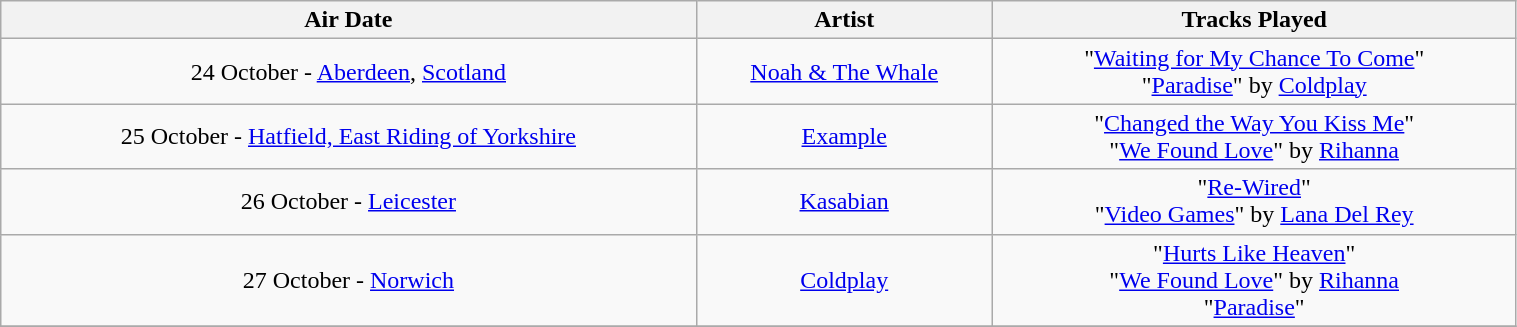<table class="wikitable" style="text-align:center" width=80%>
<tr>
<th>Air Date</th>
<th>Artist</th>
<th>Tracks Played</th>
</tr>
<tr>
<td>24 October - <a href='#'>Aberdeen</a>, <a href='#'>Scotland</a></td>
<td><a href='#'>Noah & The Whale</a></td>
<td>"<a href='#'>Waiting for My Chance To Come</a>"<br>"<a href='#'>Paradise</a>" by <a href='#'>Coldplay</a></td>
</tr>
<tr>
<td>25 October - <a href='#'>Hatfield, East Riding of Yorkshire</a></td>
<td><a href='#'>Example</a></td>
<td>"<a href='#'>Changed the Way You Kiss Me</a>"<br>"<a href='#'>We Found Love</a>" by <a href='#'>Rihanna</a></td>
</tr>
<tr>
<td>26 October - <a href='#'>Leicester</a></td>
<td><a href='#'>Kasabian</a></td>
<td>"<a href='#'>Re-Wired</a>"<br>"<a href='#'>Video Games</a>" by <a href='#'>Lana Del Rey</a></td>
</tr>
<tr>
<td>27 October - <a href='#'>Norwich</a></td>
<td><a href='#'>Coldplay</a></td>
<td>"<a href='#'>Hurts Like Heaven</a>"<br>"<a href='#'>We Found Love</a>" by <a href='#'>Rihanna</a><br>"<a href='#'>Paradise</a>"</td>
</tr>
<tr>
</tr>
</table>
